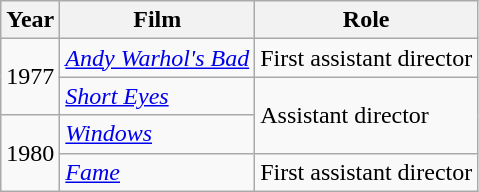<table class="wikitable">
<tr>
<th>Year</th>
<th>Film</th>
<th>Role</th>
</tr>
<tr>
<td rowspan=2>1977</td>
<td><em><a href='#'>Andy Warhol's Bad</a></em></td>
<td>First assistant director</td>
</tr>
<tr>
<td><em><a href='#'>Short Eyes</a></em></td>
<td rowspan=2>Assistant director</td>
</tr>
<tr>
<td rowspan=2>1980</td>
<td><em><a href='#'>Windows</a></em></td>
</tr>
<tr>
<td><em><a href='#'>Fame</a></em></td>
<td>First assistant director</td>
</tr>
</table>
